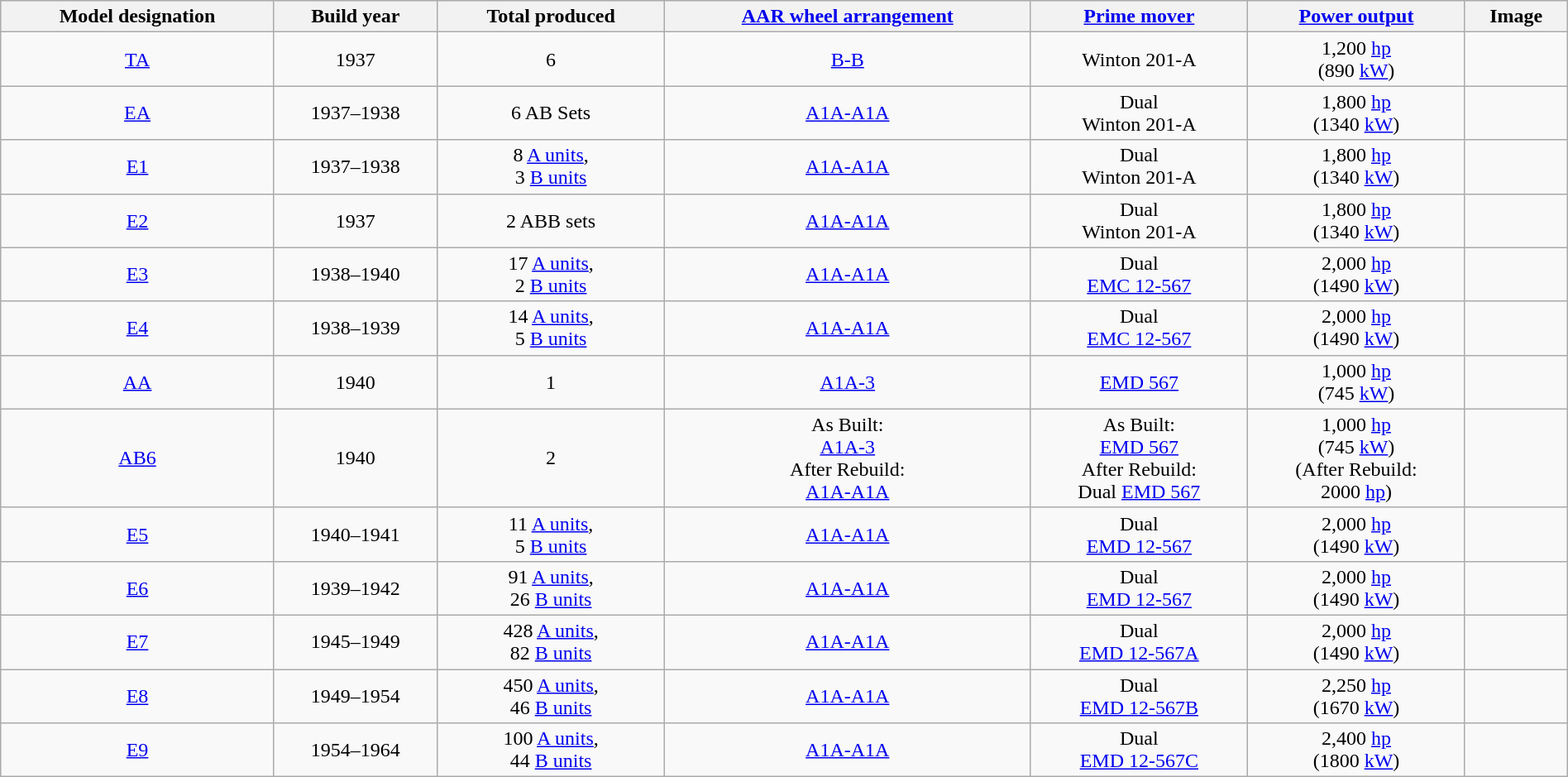<table class="wikitable sortable" style="width: 100%">
<tr>
<th>Model designation</th>
<th>Build year</th>
<th>Total produced</th>
<th><a href='#'>AAR wheel arrangement</a></th>
<th><a href='#'>Prime mover</a></th>
<th><a href='#'>Power output</a></th>
<th class="unsortable">Image</th>
</tr>
<tr align="center">
<td><a href='#'>TA</a></td>
<td>1937</td>
<td>6</td>
<td><a href='#'>B-B</a></td>
<td>Winton 201-A</td>
<td>1,200 <a href='#'>hp</a><br>(890 <a href='#'>kW</a>)</td>
<td></td>
</tr>
<tr align="center">
<td><a href='#'>EA</a></td>
<td>1937–1938</td>
<td>6 AB Sets</td>
<td><a href='#'>A1A-A1A</a></td>
<td>Dual<br>Winton 201-A</td>
<td>1,800 <a href='#'>hp</a><br>(1340 <a href='#'>kW</a>)</td>
<td></td>
</tr>
<tr align="center">
<td><a href='#'>E1</a></td>
<td>1937–1938</td>
<td>8 <a href='#'>A units</a>,<br>3 <a href='#'>B units</a></td>
<td><a href='#'>A1A-A1A</a></td>
<td>Dual<br>Winton 201-A</td>
<td>1,800 <a href='#'>hp</a><br>(1340 <a href='#'>kW</a>)</td>
<td></td>
</tr>
<tr align="center">
<td><a href='#'>E2</a></td>
<td>1937</td>
<td>2 ABB sets</td>
<td><a href='#'>A1A-A1A</a></td>
<td>Dual<br>Winton 201-A</td>
<td>1,800 <a href='#'>hp</a><br>(1340 <a href='#'>kW</a>)</td>
<td></td>
</tr>
<tr align="center">
<td><a href='#'>E3</a></td>
<td>1938–1940</td>
<td>17 <a href='#'>A units</a>,<br>2 <a href='#'>B units</a></td>
<td><a href='#'>A1A-A1A</a></td>
<td>Dual<br><a href='#'> EMC 12-567</a></td>
<td>2,000 <a href='#'>hp</a><br>(1490 <a href='#'>kW</a>)</td>
<td></td>
</tr>
<tr align="center">
<td><a href='#'>E4</a></td>
<td>1938–1939</td>
<td>14 <a href='#'>A units</a>,<br>5 <a href='#'>B units</a></td>
<td><a href='#'>A1A-A1A</a></td>
<td>Dual<br><a href='#'>EMC 12-567</a></td>
<td>2,000 <a href='#'>hp</a><br>(1490 <a href='#'>kW</a>)</td>
<td></td>
</tr>
<tr align="center">
<td><a href='#'>AA</a></td>
<td>1940</td>
<td>1</td>
<td><a href='#'>A1A-3</a></td>
<td><a href='#'>EMD 567</a></td>
<td>1,000 <a href='#'>hp</a><br>(745 <a href='#'>kW</a>)</td>
<td></td>
</tr>
<tr align="center">
<td><a href='#'>AB6</a></td>
<td>1940</td>
<td>2</td>
<td>As Built:<br><a href='#'>A1A-3</a><br>After Rebuild:<br><a href='#'>A1A-A1A</a></td>
<td>As Built:<br><a href='#'>EMD 567</a><br>After Rebuild:<br>Dual <a href='#'>EMD 567</a></td>
<td>1,000 <a href='#'>hp</a><br>(745 <a href='#'>kW</a>)<br>(After Rebuild:<br>2000 <a href='#'>hp</a>)</td>
<td></td>
</tr>
<tr align="center">
<td><a href='#'>E5</a></td>
<td>1940–1941</td>
<td>11 <a href='#'>A units</a>,<br>5 <a href='#'>B units</a></td>
<td><a href='#'>A1A-A1A</a></td>
<td>Dual<br><a href='#'>EMD 12-567</a></td>
<td>2,000 <a href='#'>hp</a><br>(1490 <a href='#'>kW</a>)</td>
<td></td>
</tr>
<tr align="center">
<td><a href='#'>E6</a></td>
<td>1939–1942</td>
<td>91 <a href='#'>A units</a>,<br>26 <a href='#'>B units</a></td>
<td><a href='#'>A1A-A1A</a></td>
<td>Dual<br><a href='#'>EMD 12-567</a></td>
<td>2,000 <a href='#'>hp</a><br>(1490 <a href='#'>kW</a>)</td>
<td></td>
</tr>
<tr align="center">
<td><a href='#'>E7</a></td>
<td>1945–1949</td>
<td>428 <a href='#'>A units</a>,<br>82 <a href='#'>B units</a></td>
<td><a href='#'>A1A-A1A</a></td>
<td>Dual<br><a href='#'>EMD 12-567A</a></td>
<td>2,000 <a href='#'>hp</a><br>(1490 <a href='#'>kW</a>)</td>
<td></td>
</tr>
<tr align="center">
<td><a href='#'>E8</a></td>
<td>1949–1954</td>
<td>450 <a href='#'>A units</a>,<br>46 <a href='#'>B units</a></td>
<td><a href='#'>A1A-A1A</a></td>
<td>Dual<br><a href='#'>EMD 12-567B</a></td>
<td>2,250 <a href='#'>hp</a><br>(1670 <a href='#'>kW</a>)</td>
<td></td>
</tr>
<tr align="center">
<td><a href='#'>E9</a></td>
<td>1954–1964</td>
<td>100 <a href='#'>A units</a>,<br>44 <a href='#'>B units</a></td>
<td><a href='#'>A1A-A1A</a></td>
<td>Dual<br><a href='#'>EMD 12-567C</a></td>
<td>2,400 <a href='#'>hp</a><br>(1800 <a href='#'>kW</a>)</td>
<td></td>
</tr>
</table>
